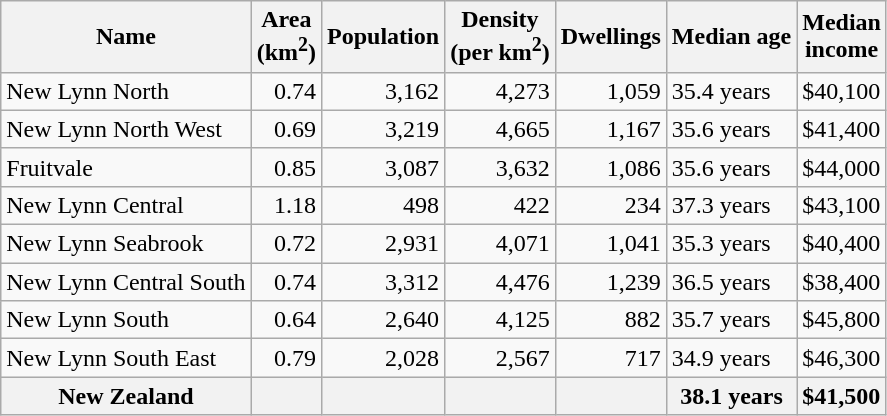<table class="wikitable">
<tr>
<th>Name</th>
<th>Area<br>(km<sup>2</sup>)</th>
<th>Population</th>
<th>Density<br>(per km<sup>2</sup>)</th>
<th>Dwellings</th>
<th>Median age</th>
<th>Median<br>income</th>
</tr>
<tr>
<td>New Lynn North</td>
<td style="text-align:right;">0.74</td>
<td style="text-align:right;">3,162</td>
<td style="text-align:right;">4,273</td>
<td style="text-align:right;">1,059</td>
<td>35.4 years</td>
<td>$40,100</td>
</tr>
<tr>
<td>New Lynn North West</td>
<td style="text-align:right;">0.69</td>
<td style="text-align:right;">3,219</td>
<td style="text-align:right;">4,665</td>
<td style="text-align:right;">1,167</td>
<td>35.6 years</td>
<td>$41,400</td>
</tr>
<tr>
<td>Fruitvale</td>
<td style="text-align:right;">0.85</td>
<td style="text-align:right;">3,087</td>
<td style="text-align:right;">3,632</td>
<td style="text-align:right;">1,086</td>
<td>35.6 years</td>
<td>$44,000</td>
</tr>
<tr>
<td>New Lynn Central</td>
<td style="text-align:right;">1.18</td>
<td style="text-align:right;">498</td>
<td style="text-align:right;">422</td>
<td style="text-align:right;">234</td>
<td>37.3 years</td>
<td>$43,100</td>
</tr>
<tr>
<td>New Lynn Seabrook</td>
<td style="text-align:right;">0.72</td>
<td style="text-align:right;">2,931</td>
<td style="text-align:right;">4,071</td>
<td style="text-align:right;">1,041</td>
<td>35.3 years</td>
<td>$40,400</td>
</tr>
<tr>
<td>New Lynn Central South</td>
<td style="text-align:right;">0.74</td>
<td style="text-align:right;">3,312</td>
<td style="text-align:right;">4,476</td>
<td style="text-align:right;">1,239</td>
<td>36.5 years</td>
<td>$38,400</td>
</tr>
<tr>
<td>New Lynn South</td>
<td style="text-align:right;">0.64</td>
<td style="text-align:right;">2,640</td>
<td style="text-align:right;">4,125</td>
<td style="text-align:right;">882</td>
<td>35.7 years</td>
<td>$45,800</td>
</tr>
<tr>
<td>New Lynn South East</td>
<td style="text-align:right;">0.79</td>
<td style="text-align:right;">2,028</td>
<td style="text-align:right;">2,567</td>
<td style="text-align:right;">717</td>
<td>34.9 years</td>
<td>$46,300</td>
</tr>
<tr>
<th>New Zealand</th>
<th></th>
<th></th>
<th></th>
<th></th>
<th>38.1 years</th>
<th style="text-align:left;">$41,500</th>
</tr>
</table>
